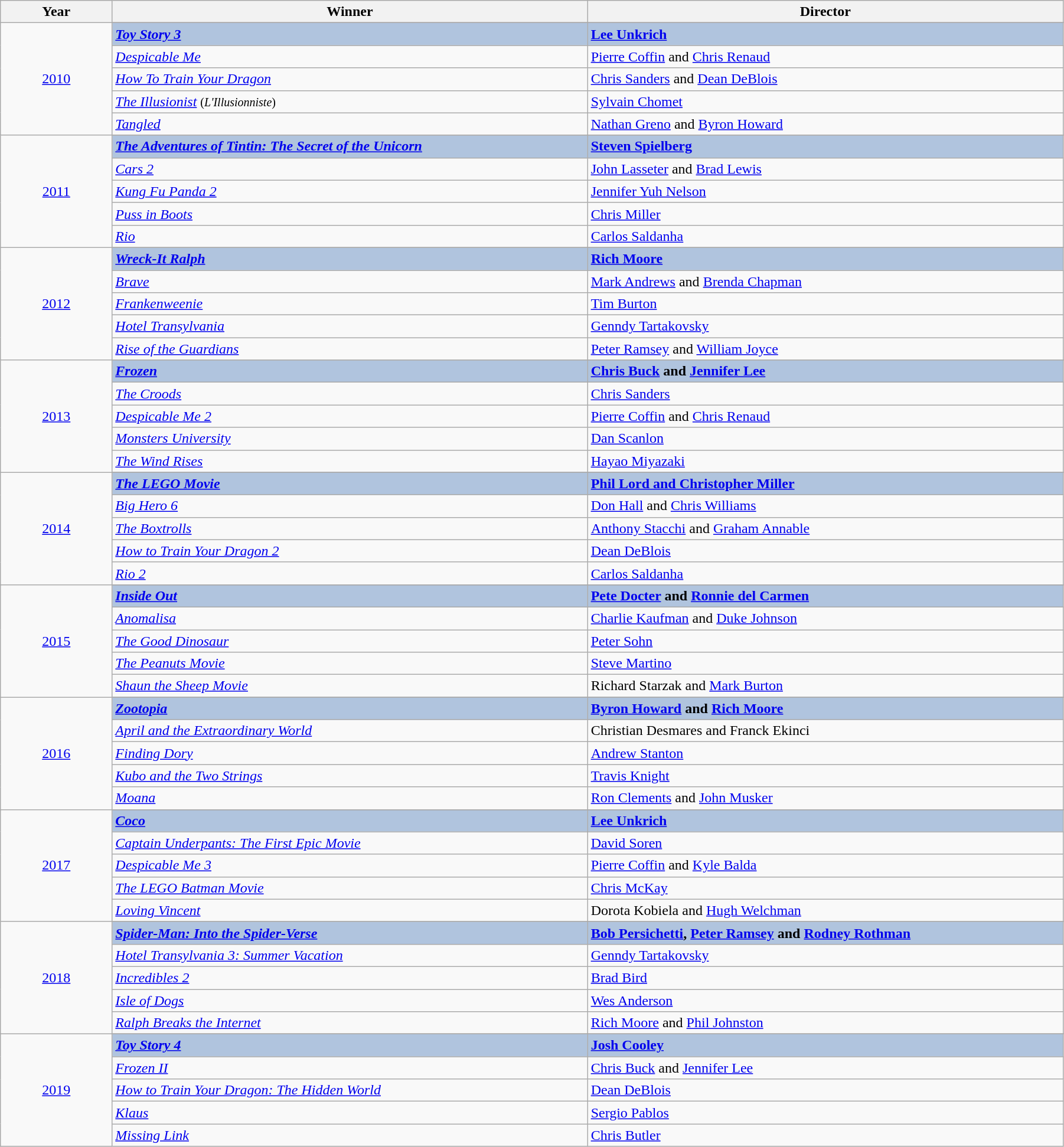<table class="wikitable" width="95%" cellpadding="5">
<tr>
<th width="100"><strong>Year</strong></th>
<th width="450"><strong>Winner</strong></th>
<th width="450"><strong>Director</strong></th>
</tr>
<tr>
<td rowspan="6" align="center"><a href='#'>2010</a></td>
</tr>
<tr style="background:#B0C4DE">
<td><strong><em><a href='#'>Toy Story 3</a></em></strong></td>
<td><strong><a href='#'>Lee Unkrich</a></strong></td>
</tr>
<tr>
<td><em><a href='#'>Despicable Me</a></em></td>
<td><a href='#'>Pierre Coffin</a> and <a href='#'>Chris Renaud</a></td>
</tr>
<tr>
<td><em><a href='#'>How To Train Your Dragon</a></em></td>
<td><a href='#'>Chris Sanders</a> and <a href='#'>Dean DeBlois</a></td>
</tr>
<tr>
<td><em><a href='#'>The Illusionist</a></em> <small>(<em>L'Illusionniste</em>)</small></td>
<td><a href='#'>Sylvain Chomet</a></td>
</tr>
<tr>
<td><em><a href='#'>Tangled</a></em></td>
<td><a href='#'>Nathan Greno</a> and <a href='#'>Byron Howard</a></td>
</tr>
<tr>
<td rowspan="6" align="center"><a href='#'>2011</a></td>
</tr>
<tr style="background:#B0C4DE">
<td><strong><em><a href='#'>The Adventures of Tintin: The Secret of the Unicorn</a></em></strong></td>
<td><strong><a href='#'>Steven Spielberg</a></strong></td>
</tr>
<tr>
<td><em><a href='#'>Cars 2</a></em></td>
<td><a href='#'>John Lasseter</a> and <a href='#'>Brad Lewis</a></td>
</tr>
<tr>
<td><em><a href='#'>Kung Fu Panda 2</a></em></td>
<td><a href='#'>Jennifer Yuh Nelson</a></td>
</tr>
<tr>
<td><em><a href='#'>Puss in Boots</a></em></td>
<td><a href='#'>Chris Miller</a></td>
</tr>
<tr>
<td><em><a href='#'>Rio</a></em></td>
<td><a href='#'>Carlos Saldanha</a></td>
</tr>
<tr>
<td rowspan="6" align="center"><a href='#'>2012</a></td>
</tr>
<tr style="background:#B0C4DE">
<td><strong><em><a href='#'>Wreck-It Ralph</a></em></strong></td>
<td><strong><a href='#'>Rich Moore</a></strong></td>
</tr>
<tr>
<td><em><a href='#'>Brave</a></em></td>
<td><a href='#'>Mark Andrews</a> and <a href='#'>Brenda Chapman</a></td>
</tr>
<tr>
<td><em><a href='#'>Frankenweenie</a></em></td>
<td><a href='#'>Tim Burton</a></td>
</tr>
<tr>
<td><em><a href='#'>Hotel Transylvania</a></em></td>
<td><a href='#'>Genndy Tartakovsky</a></td>
</tr>
<tr>
<td><em><a href='#'>Rise of the Guardians</a></em></td>
<td><a href='#'>Peter Ramsey</a> and <a href='#'>William Joyce</a></td>
</tr>
<tr>
<td rowspan="6" align="center"><a href='#'>2013</a></td>
</tr>
<tr style="background:#B0C4DE">
<td><strong><em><a href='#'>Frozen</a></em></strong></td>
<td><strong><a href='#'>Chris Buck</a> and <a href='#'>Jennifer Lee</a></strong></td>
</tr>
<tr>
<td><em><a href='#'>The Croods</a></em></td>
<td><a href='#'>Chris Sanders</a></td>
</tr>
<tr>
<td><em><a href='#'>Despicable Me 2</a></em></td>
<td><a href='#'>Pierre Coffin</a> and <a href='#'>Chris Renaud</a></td>
</tr>
<tr>
<td><em><a href='#'>Monsters University</a></em></td>
<td><a href='#'>Dan Scanlon</a></td>
</tr>
<tr>
<td><em><a href='#'>The Wind Rises</a></em></td>
<td><a href='#'>Hayao Miyazaki</a></td>
</tr>
<tr>
<td rowspan="6" align="center"><a href='#'>2014</a></td>
</tr>
<tr style="background:#B0C4DE">
<td><strong><em><a href='#'>The LEGO Movie</a></em></strong></td>
<td><strong><a href='#'>Phil Lord and Christopher Miller</a></strong></td>
</tr>
<tr>
<td><em><a href='#'>Big Hero 6</a></em></td>
<td><a href='#'>Don Hall</a> and <a href='#'>Chris Williams</a></td>
</tr>
<tr>
<td><em><a href='#'>The Boxtrolls</a></em></td>
<td><a href='#'>Anthony Stacchi</a> and <a href='#'>Graham Annable</a></td>
</tr>
<tr>
<td><em><a href='#'>How to Train Your Dragon 2</a></em></td>
<td><a href='#'>Dean DeBlois</a></td>
</tr>
<tr>
<td><em><a href='#'>Rio 2</a></em></td>
<td><a href='#'>Carlos Saldanha</a></td>
</tr>
<tr>
<td rowspan="6" align="center"><a href='#'>2015</a></td>
</tr>
<tr style="background:#B0C4DE">
<td><strong><em><a href='#'>Inside Out</a></em></strong></td>
<td><strong><a href='#'>Pete Docter</a> and <a href='#'>Ronnie del Carmen</a></strong></td>
</tr>
<tr>
<td><em><a href='#'>Anomalisa</a></em></td>
<td><a href='#'>Charlie Kaufman</a> and <a href='#'>Duke Johnson</a></td>
</tr>
<tr>
<td><em><a href='#'>The Good Dinosaur</a></em></td>
<td><a href='#'>Peter Sohn</a></td>
</tr>
<tr>
<td><em><a href='#'>The Peanuts Movie</a></em></td>
<td><a href='#'>Steve Martino</a></td>
</tr>
<tr>
<td><em><a href='#'>Shaun the Sheep Movie</a></em></td>
<td>Richard Starzak and <a href='#'>Mark Burton</a></td>
</tr>
<tr>
<td rowspan="6" align="center"><a href='#'>2016</a></td>
</tr>
<tr style="background:#B0C4DE">
<td><strong><em><a href='#'>Zootopia</a></em></strong></td>
<td><strong><a href='#'>Byron Howard</a> and <a href='#'>Rich Moore</a></strong></td>
</tr>
<tr>
<td><em><a href='#'>April and the Extraordinary World</a></em></td>
<td>Christian Desmares and Franck Ekinci</td>
</tr>
<tr>
<td><em><a href='#'>Finding Dory</a></em></td>
<td><a href='#'>Andrew Stanton</a></td>
</tr>
<tr>
<td><em><a href='#'>Kubo and the Two Strings</a></em></td>
<td><a href='#'>Travis Knight</a></td>
</tr>
<tr>
<td><em><a href='#'>Moana</a></em></td>
<td><a href='#'>Ron Clements</a> and <a href='#'>John Musker</a></td>
</tr>
<tr>
<td rowspan="6" align="center"><a href='#'>2017</a></td>
</tr>
<tr style="background:#B0C4DE">
<td><strong><em><a href='#'>Coco</a></em></strong></td>
<td><strong><a href='#'>Lee Unkrich</a></strong></td>
</tr>
<tr>
<td><em><a href='#'>Captain Underpants: The First Epic Movie</a></em></td>
<td><a href='#'>David Soren</a></td>
</tr>
<tr>
<td><em><a href='#'>Despicable Me 3</a></em></td>
<td><a href='#'>Pierre Coffin</a> and <a href='#'>Kyle Balda</a></td>
</tr>
<tr>
<td><em><a href='#'>The LEGO Batman Movie</a></em></td>
<td><a href='#'>Chris McKay</a></td>
</tr>
<tr>
<td><em><a href='#'>Loving Vincent</a></em></td>
<td>Dorota Kobiela and <a href='#'>Hugh Welchman</a></td>
</tr>
<tr>
<td rowspan="6" align="center"><a href='#'>2018</a></td>
</tr>
<tr style="background:#B0C4DE">
<td><strong><em><a href='#'>Spider-Man: Into the Spider-Verse</a></em></strong></td>
<td><strong><a href='#'>Bob Persichetti</a>, <a href='#'>Peter Ramsey</a> and <a href='#'>Rodney Rothman</a></strong></td>
</tr>
<tr>
<td><em><a href='#'>Hotel Transylvania 3: Summer Vacation</a></em></td>
<td><a href='#'>Genndy Tartakovsky</a></td>
</tr>
<tr>
<td><em><a href='#'>Incredibles 2</a></em></td>
<td><a href='#'>Brad Bird</a></td>
</tr>
<tr>
<td><em><a href='#'>Isle of Dogs</a></em></td>
<td><a href='#'>Wes Anderson</a></td>
</tr>
<tr>
<td><em><a href='#'>Ralph Breaks the Internet</a></em></td>
<td><a href='#'>Rich Moore</a> and <a href='#'>Phil Johnston</a></td>
</tr>
<tr>
<td rowspan="6" align="center"><a href='#'>2019</a></td>
</tr>
<tr style="background:#B0C4DE">
<td><strong><em><a href='#'>Toy Story 4</a></em></strong></td>
<td><strong><a href='#'>Josh Cooley</a></strong></td>
</tr>
<tr>
<td><em><a href='#'>Frozen II</a></em></td>
<td><a href='#'>Chris Buck</a> and <a href='#'>Jennifer Lee</a></td>
</tr>
<tr>
<td><em><a href='#'>How to Train Your Dragon: The Hidden World</a></em></td>
<td><a href='#'>Dean DeBlois</a></td>
</tr>
<tr>
<td><em><a href='#'>Klaus</a></em></td>
<td><a href='#'>Sergio Pablos</a></td>
</tr>
<tr>
<td><em><a href='#'>Missing Link</a></em></td>
<td><a href='#'>Chris Butler</a></td>
</tr>
</table>
